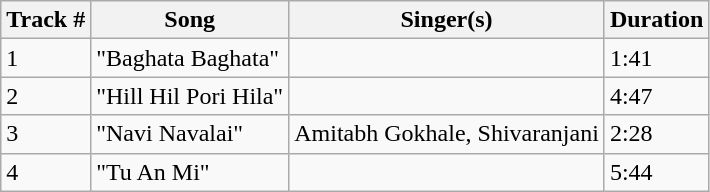<table class="wikitable">
<tr>
<th>Track #</th>
<th>Song</th>
<th>Singer(s)</th>
<th>Duration</th>
</tr>
<tr>
<td>1</td>
<td>"Baghata Baghata"</td>
<td></td>
<td>1:41</td>
</tr>
<tr>
<td>2</td>
<td>"Hill Hil Pori Hila"</td>
<td></td>
<td>4:47</td>
</tr>
<tr>
<td>3</td>
<td>"Navi Navalai"</td>
<td>Amitabh Gokhale, Shivaranjani</td>
<td>2:28</td>
</tr>
<tr>
<td>4</td>
<td>"Tu An Mi"</td>
<td></td>
<td>5:44</td>
</tr>
</table>
